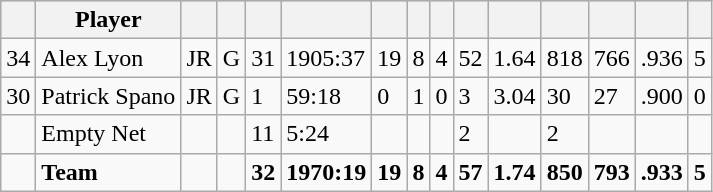<table class="wikitable sortable">
<tr align="center" bgcolor="#dddddd">
<th></th>
<th>Player</th>
<th></th>
<th></th>
<th></th>
<th></th>
<th></th>
<th></th>
<th></th>
<th></th>
<th></th>
<th></th>
<th></th>
<th></th>
<th></th>
</tr>
<tr>
<td>34</td>
<td>Alex Lyon</td>
<td>JR</td>
<td>G</td>
<td>31</td>
<td>1905:37</td>
<td>19</td>
<td>8</td>
<td>4</td>
<td>52</td>
<td>1.64</td>
<td>818</td>
<td>766</td>
<td>.936</td>
<td>5</td>
</tr>
<tr>
<td>30</td>
<td>Patrick Spano</td>
<td>JR</td>
<td>G</td>
<td>1</td>
<td>59:18</td>
<td>0</td>
<td>1</td>
<td>0</td>
<td>3</td>
<td>3.04</td>
<td>30</td>
<td>27</td>
<td>.900</td>
<td>0</td>
</tr>
<tr>
<td></td>
<td>Empty Net</td>
<td></td>
<td></td>
<td>11</td>
<td>5:24</td>
<td></td>
<td></td>
<td></td>
<td>2</td>
<td></td>
<td>2</td>
<td></td>
<td></td>
<td></td>
</tr>
<tr class="sortbottom">
<td></td>
<td><strong>Team</strong></td>
<td></td>
<td></td>
<td><strong>32</strong></td>
<td><strong>1970:19</strong></td>
<td><strong>19</strong></td>
<td><strong>8</strong></td>
<td><strong>4</strong></td>
<td><strong>57</strong></td>
<td><strong>1.74</strong></td>
<td><strong>850</strong></td>
<td><strong>793</strong></td>
<td><strong>.933</strong></td>
<td><strong>5</strong></td>
</tr>
</table>
